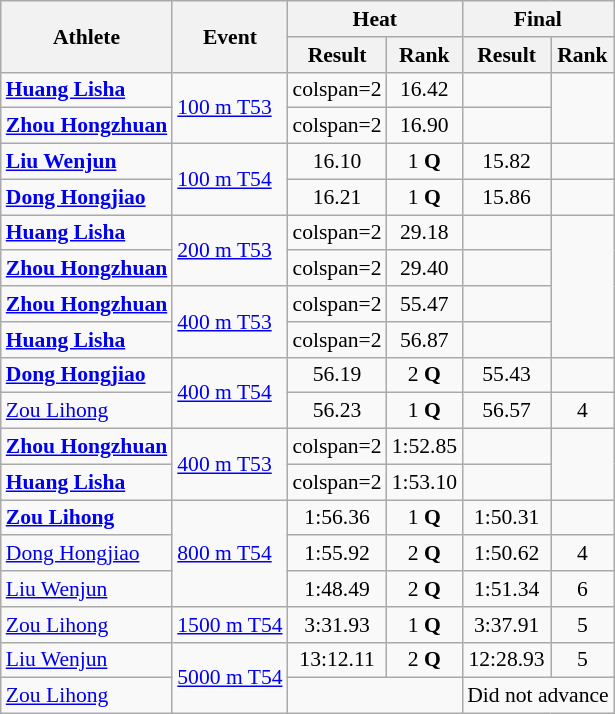<table class="wikitable" style="text-align: center; font-size:90%">
<tr>
<th rowspan="2">Athlete</th>
<th rowspan="2">Event</th>
<th colspan="2">Heat</th>
<th colspan="2">Final</th>
</tr>
<tr>
<th>Result</th>
<th>Rank</th>
<th>Result</th>
<th>Rank</th>
</tr>
<tr>
<td align=left><strong><a href='#'>Huang Lisha</a></strong></td>
<td align=left rowspan=2><a href='#'>100 m T53</a></td>
<td>colspan=2 </td>
<td>16.42</td>
<td></td>
</tr>
<tr>
<td align=left><strong><a href='#'>Zhou Hongzhuan</a></strong></td>
<td>colspan=2 </td>
<td>16.90</td>
<td></td>
</tr>
<tr>
<td align=left><strong><a href='#'>Liu Wenjun</a></strong></td>
<td align=left rowspan=2><a href='#'>100 m T54</a></td>
<td>16.10 </td>
<td>1 <strong>Q</strong></td>
<td>15.82 </td>
<td></td>
</tr>
<tr>
<td align=left><strong><a href='#'>Dong Hongjiao</a></strong></td>
<td>16.21</td>
<td>1 <strong>Q</strong></td>
<td>15.86</td>
<td></td>
</tr>
<tr>
<td align=left><strong><a href='#'>Huang Lisha</a></strong></td>
<td align=left rowspan=2><a href='#'>200 m T53</a></td>
<td>colspan=2 </td>
<td>29.18</td>
<td></td>
</tr>
<tr>
<td align=left><strong><a href='#'>Zhou Hongzhuan</a></strong></td>
<td>colspan=2 </td>
<td>29.40</td>
<td></td>
</tr>
<tr>
<td align=left><strong><a href='#'>Zhou Hongzhuan</a></strong></td>
<td align=left rowspan=2><a href='#'>400 m T53</a></td>
<td>colspan=2 </td>
<td>55.47</td>
<td></td>
</tr>
<tr>
<td align=left><strong><a href='#'>Huang Lisha</a></strong></td>
<td>colspan=2 </td>
<td>56.87</td>
<td></td>
</tr>
<tr>
<td align=left><strong><a href='#'>Dong Hongjiao</a></strong></td>
<td align=left rowspan=2><a href='#'>400 m T54</a></td>
<td>56.19</td>
<td>2 <strong>Q</strong></td>
<td>55.43 </td>
<td></td>
</tr>
<tr>
<td align=left><a href='#'>Zou Lihong</a></td>
<td>56.23</td>
<td>1 <strong>Q</strong></td>
<td>56.57</td>
<td>4</td>
</tr>
<tr>
<td align=left><strong><a href='#'>Zhou Hongzhuan</a></strong></td>
<td align=left rowspan=2><a href='#'>400 m T53</a></td>
<td>colspan=2 </td>
<td>1:52.85 </td>
<td></td>
</tr>
<tr>
<td align=left><strong><a href='#'>Huang Lisha</a></strong></td>
<td>colspan=2 </td>
<td>1:53.10</td>
<td></td>
</tr>
<tr>
<td align=left><strong><a href='#'>Zou Lihong</a></strong></td>
<td align=left rowspan=3><a href='#'>800 m T54</a></td>
<td>1:56.36</td>
<td>1 <strong>Q</strong></td>
<td>1:50.31</td>
<td></td>
</tr>
<tr>
<td align=left><a href='#'>Dong Hongjiao</a></td>
<td>1:55.92</td>
<td>2 <strong>Q</strong></td>
<td>1:50.62</td>
<td>4</td>
</tr>
<tr>
<td align=left><a href='#'>Liu Wenjun</a></td>
<td>1:48.49 </td>
<td>2 <strong>Q</strong></td>
<td>1:51.34</td>
<td>6</td>
</tr>
<tr>
<td align=left><a href='#'>Zou Lihong</a></td>
<td align=left><a href='#'>1500 m T54</a></td>
<td>3:31.93</td>
<td>1 <strong>Q</strong></td>
<td>3:37.91</td>
<td>5</td>
</tr>
<tr>
<td align=left><a href='#'>Liu Wenjun</a></td>
<td align=left rowspan=2><a href='#'>5000 m T54</a></td>
<td>13:12.11</td>
<td>2 <strong>Q</strong></td>
<td>12:28.93</td>
<td>5</td>
</tr>
<tr>
<td align=left><a href='#'>Zou Lihong</a></td>
<td colspan=2></td>
<td colspan=2>Did not advance</td>
</tr>
</table>
